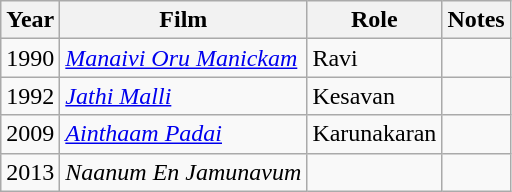<table class="wikitable">
<tr>
<th>Year</th>
<th>Film</th>
<th>Role</th>
<th>Notes</th>
</tr>
<tr>
<td>1990</td>
<td><em><a href='#'>Manaivi Oru Manickam</a></em></td>
<td>Ravi</td>
<td></td>
</tr>
<tr>
<td>1992</td>
<td><em><a href='#'>Jathi Malli</a></em></td>
<td>Kesavan</td>
<td></td>
</tr>
<tr>
<td>2009</td>
<td><em><a href='#'>Ainthaam Padai</a></em></td>
<td>Karunakaran</td>
<td></td>
</tr>
<tr>
<td>2013</td>
<td><em>Naanum En Jamunavum</em></td>
<td></td>
<td></td>
</tr>
</table>
